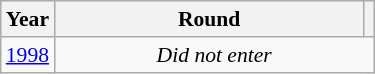<table class="wikitable" style="text-align: center; font-size:90%">
<tr>
<th>Year</th>
<th style="width:200px">Round</th>
<th></th>
</tr>
<tr>
<td><a href='#'>1998</a></td>
<td colspan="2"><em>Did not enter</em></td>
</tr>
</table>
